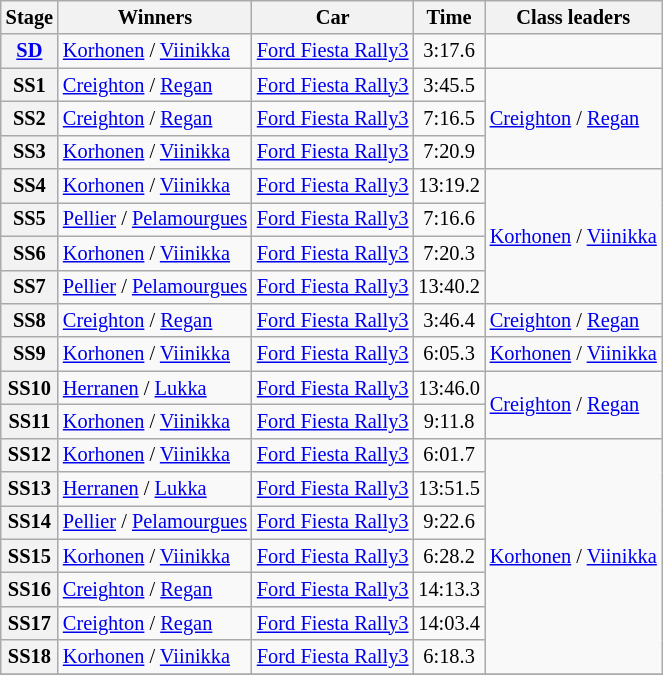<table class="wikitable" style="font-size:85%">
<tr>
<th>Stage</th>
<th>Winners</th>
<th>Car</th>
<th>Time</th>
<th>Class leaders</th>
</tr>
<tr>
<th><a href='#'>SD</a></th>
<td><a href='#'>Korhonen</a> / <a href='#'>Viinikka</a></td>
<td><a href='#'>Ford Fiesta Rally3</a></td>
<td align="center">3:17.6</td>
<td></td>
</tr>
<tr>
<th>SS1</th>
<td><a href='#'>Creighton</a> / <a href='#'>Regan</a></td>
<td><a href='#'>Ford Fiesta Rally3</a></td>
<td align="center">3:45.5</td>
<td rowspan="3"><a href='#'>Creighton</a> / <a href='#'>Regan</a></td>
</tr>
<tr>
<th>SS2</th>
<td><a href='#'>Creighton</a> / <a href='#'>Regan</a></td>
<td><a href='#'>Ford Fiesta Rally3</a></td>
<td align="center">7:16.5</td>
</tr>
<tr>
<th>SS3</th>
<td><a href='#'>Korhonen</a> / <a href='#'>Viinikka</a></td>
<td><a href='#'>Ford Fiesta Rally3</a></td>
<td align="center">7:20.9</td>
</tr>
<tr>
<th>SS4</th>
<td><a href='#'>Korhonen</a> / <a href='#'>Viinikka</a></td>
<td><a href='#'>Ford Fiesta Rally3</a></td>
<td align="center">13:19.2</td>
<td rowspan="4"><a href='#'>Korhonen</a> / <a href='#'>Viinikka</a></td>
</tr>
<tr>
<th>SS5</th>
<td><a href='#'>Pellier</a> / <a href='#'>Pelamourgues</a></td>
<td><a href='#'>Ford Fiesta Rally3</a></td>
<td align="center">7:16.6</td>
</tr>
<tr>
<th>SS6</th>
<td><a href='#'>Korhonen</a> / <a href='#'>Viinikka</a></td>
<td><a href='#'>Ford Fiesta Rally3</a></td>
<td align="center">7:20.3</td>
</tr>
<tr>
<th>SS7</th>
<td><a href='#'>Pellier</a> / <a href='#'>Pelamourgues</a></td>
<td><a href='#'>Ford Fiesta Rally3</a></td>
<td align="center">13:40.2</td>
</tr>
<tr>
<th>SS8</th>
<td><a href='#'>Creighton</a> / <a href='#'>Regan</a></td>
<td><a href='#'>Ford Fiesta Rally3</a></td>
<td align="center">3:46.4</td>
<td><a href='#'>Creighton</a> / <a href='#'>Regan</a></td>
</tr>
<tr>
<th>SS9</th>
<td><a href='#'>Korhonen</a> / <a href='#'>Viinikka</a></td>
<td><a href='#'>Ford Fiesta Rally3</a></td>
<td align="center">6:05.3</td>
<td><a href='#'>Korhonen</a> / <a href='#'>Viinikka</a></td>
</tr>
<tr>
<th>SS10</th>
<td><a href='#'>Herranen</a> / <a href='#'>Lukka</a></td>
<td><a href='#'>Ford Fiesta Rally3</a></td>
<td align="center">13:46.0</td>
<td rowspan="2"><a href='#'>Creighton</a> / <a href='#'>Regan</a></td>
</tr>
<tr>
<th>SS11</th>
<td><a href='#'>Korhonen</a> / <a href='#'>Viinikka</a></td>
<td><a href='#'>Ford Fiesta Rally3</a></td>
<td align="center">9:11.8</td>
</tr>
<tr>
<th>SS12</th>
<td><a href='#'>Korhonen</a> / <a href='#'>Viinikka</a></td>
<td><a href='#'>Ford Fiesta Rally3</a></td>
<td align="center">6:01.7</td>
<td rowspan="7"><a href='#'>Korhonen</a> / <a href='#'>Viinikka</a></td>
</tr>
<tr>
<th>SS13</th>
<td><a href='#'>Herranen</a> / <a href='#'>Lukka</a></td>
<td><a href='#'>Ford Fiesta Rally3</a></td>
<td align="center">13:51.5</td>
</tr>
<tr>
<th>SS14</th>
<td><a href='#'>Pellier</a> / <a href='#'>Pelamourgues</a></td>
<td><a href='#'>Ford Fiesta Rally3</a></td>
<td align="center">9:22.6</td>
</tr>
<tr>
<th>SS15</th>
<td><a href='#'>Korhonen</a> / <a href='#'>Viinikka</a></td>
<td><a href='#'>Ford Fiesta Rally3</a></td>
<td align="center">6:28.2</td>
</tr>
<tr>
<th>SS16</th>
<td><a href='#'>Creighton</a> / <a href='#'>Regan</a></td>
<td><a href='#'>Ford Fiesta Rally3</a></td>
<td align="center">14:13.3</td>
</tr>
<tr>
<th>SS17</th>
<td><a href='#'>Creighton</a> / <a href='#'>Regan</a></td>
<td><a href='#'>Ford Fiesta Rally3</a></td>
<td align="center">14:03.4</td>
</tr>
<tr>
<th>SS18</th>
<td><a href='#'>Korhonen</a> / <a href='#'>Viinikka</a></td>
<td><a href='#'>Ford Fiesta Rally3</a></td>
<td align="center">6:18.3</td>
</tr>
<tr>
</tr>
</table>
